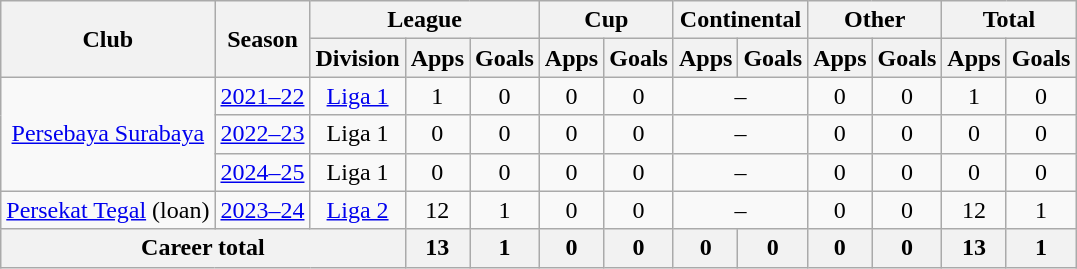<table class="wikitable" style="text-align: center">
<tr>
<th rowspan="2">Club</th>
<th rowspan="2">Season</th>
<th colspan="3">League</th>
<th colspan="2">Cup</th>
<th colspan="2">Continental</th>
<th colspan="2">Other</th>
<th colspan="2">Total</th>
</tr>
<tr>
<th>Division</th>
<th>Apps</th>
<th>Goals</th>
<th>Apps</th>
<th>Goals</th>
<th>Apps</th>
<th>Goals</th>
<th>Apps</th>
<th>Goals</th>
<th>Apps</th>
<th>Goals</th>
</tr>
<tr>
<td rowspan="3"><a href='#'>Persebaya Surabaya</a></td>
<td><a href='#'>2021–22</a></td>
<td rowspan="1" valign="center"><a href='#'>Liga 1</a></td>
<td>1</td>
<td>0</td>
<td>0</td>
<td>0</td>
<td colspan="2">–</td>
<td>0</td>
<td>0</td>
<td>1</td>
<td>0</td>
</tr>
<tr>
<td><a href='#'>2022–23</a></td>
<td>Liga 1</td>
<td>0</td>
<td>0</td>
<td>0</td>
<td>0</td>
<td colspan="2">–</td>
<td>0</td>
<td>0</td>
<td>0</td>
<td>0</td>
</tr>
<tr>
<td><a href='#'>2024–25</a></td>
<td>Liga 1</td>
<td>0</td>
<td>0</td>
<td>0</td>
<td>0</td>
<td colspan="2">–</td>
<td>0</td>
<td>0</td>
<td>0</td>
<td>0</td>
</tr>
<tr>
<td rowspan="1"><a href='#'>Persekat Tegal</a> (loan)</td>
<td><a href='#'>2023–24</a></td>
<td rowspan="1" valign="center"><a href='#'>Liga 2</a></td>
<td>12</td>
<td>1</td>
<td>0</td>
<td>0</td>
<td colspan="2">–</td>
<td>0</td>
<td>0</td>
<td>12</td>
<td>1</td>
</tr>
<tr>
<th colspan=3>Career total</th>
<th>13</th>
<th>1</th>
<th>0</th>
<th>0</th>
<th>0</th>
<th>0</th>
<th>0</th>
<th>0</th>
<th>13</th>
<th>1</th>
</tr>
</table>
